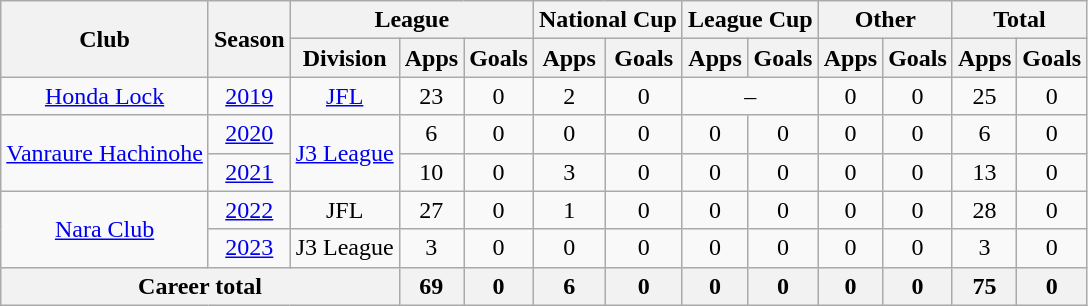<table class="wikitable" style="text-align: center">
<tr>
<th rowspan="2">Club</th>
<th rowspan="2">Season</th>
<th colspan="3">League</th>
<th colspan="2">National Cup</th>
<th colspan="2">League Cup</th>
<th colspan="2">Other</th>
<th colspan="2">Total</th>
</tr>
<tr>
<th>Division</th>
<th>Apps</th>
<th>Goals</th>
<th>Apps</th>
<th>Goals</th>
<th>Apps</th>
<th>Goals</th>
<th>Apps</th>
<th>Goals</th>
<th>Apps</th>
<th>Goals</th>
</tr>
<tr>
<td><a href='#'>Honda Lock</a></td>
<td><a href='#'>2019</a></td>
<td><a href='#'>JFL</a></td>
<td>23</td>
<td>0</td>
<td>2</td>
<td>0</td>
<td colspan="2">–</td>
<td>0</td>
<td>0</td>
<td>25</td>
<td>0</td>
</tr>
<tr>
<td rowspan="2"><a href='#'>Vanraure Hachinohe</a></td>
<td><a href='#'>2020</a></td>
<td rowspan="2"><a href='#'>J3 League</a></td>
<td>6</td>
<td>0</td>
<td>0</td>
<td>0</td>
<td>0</td>
<td>0</td>
<td>0</td>
<td>0</td>
<td>6</td>
<td>0</td>
</tr>
<tr>
<td><a href='#'>2021</a></td>
<td>10</td>
<td>0</td>
<td>3</td>
<td>0</td>
<td>0</td>
<td>0</td>
<td>0</td>
<td>0</td>
<td>13</td>
<td>0</td>
</tr>
<tr>
<td rowspan="2"><a href='#'>Nara Club</a></td>
<td><a href='#'>2022</a></td>
<td>JFL</td>
<td>27</td>
<td>0</td>
<td>1</td>
<td>0</td>
<td>0</td>
<td>0</td>
<td>0</td>
<td>0</td>
<td>28</td>
<td>0</td>
</tr>
<tr>
<td><a href='#'>2023</a></td>
<td>J3 League</td>
<td>3</td>
<td>0</td>
<td>0</td>
<td>0</td>
<td>0</td>
<td>0</td>
<td>0</td>
<td>0</td>
<td>3</td>
<td>0</td>
</tr>
<tr>
<th colspan=3>Career total</th>
<th>69</th>
<th>0</th>
<th>6</th>
<th>0</th>
<th>0</th>
<th>0</th>
<th>0</th>
<th>0</th>
<th>75</th>
<th>0</th>
</tr>
</table>
